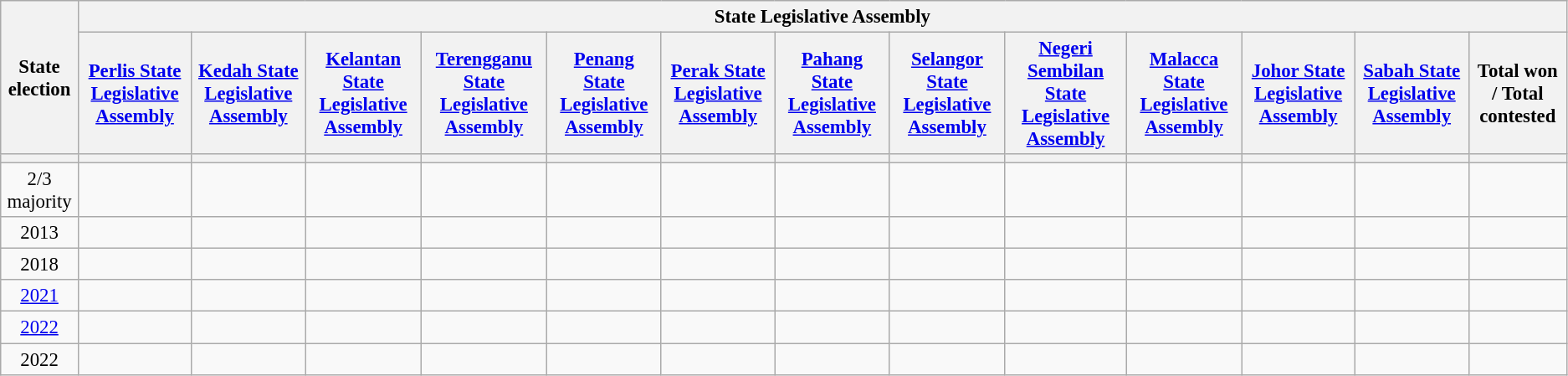<table class="wikitable sortable" style="text-align:center; font-size:95%">
<tr>
<th rowspan=2>State election</th>
<th colspan=14>State Legislative Assembly</th>
</tr>
<tr>
<th><a href='#'>Perlis State Legislative Assembly</a></th>
<th><a href='#'>Kedah State Legislative Assembly</a></th>
<th><a href='#'>Kelantan State Legislative Assembly</a></th>
<th><a href='#'>Terengganu State Legislative Assembly</a></th>
<th><a href='#'>Penang State Legislative Assembly</a></th>
<th><a href='#'>Perak State Legislative Assembly</a></th>
<th><a href='#'>Pahang State Legislative Assembly</a></th>
<th><a href='#'>Selangor State Legislative Assembly</a></th>
<th><a href='#'>Negeri Sembilan State Legislative Assembly</a></th>
<th><a href='#'>Malacca State Legislative Assembly</a></th>
<th><a href='#'>Johor State Legislative Assembly</a></th>
<th><a href='#'>Sabah State Legislative Assembly</a></th>
<th>Total won / Total contested</th>
</tr>
<tr>
<th></th>
<th></th>
<th></th>
<th></th>
<th></th>
<th></th>
<th></th>
<th></th>
<th></th>
<th></th>
<th></th>
<th></th>
<th></th>
<th></th>
</tr>
<tr>
<td>2/3 majority</td>
<td></td>
<td></td>
<td></td>
<td></td>
<td></td>
<td></td>
<td></td>
<td></td>
<td></td>
<td></td>
<td></td>
<td></td>
<td></td>
</tr>
<tr>
<td>2013</td>
<td></td>
<td></td>
<td></td>
<td></td>
<td></td>
<td></td>
<td></td>
<td></td>
<td></td>
<td></td>
<td></td>
<td></td>
<td></td>
</tr>
<tr>
<td>2018</td>
<td></td>
<td></td>
<td></td>
<td></td>
<td></td>
<td></td>
<td></td>
<td></td>
<td></td>
<td></td>
<td></td>
<td></td>
<td></td>
</tr>
<tr>
<td><a href='#'>2021</a></td>
<td></td>
<td></td>
<td></td>
<td></td>
<td></td>
<td></td>
<td></td>
<td></td>
<td></td>
<td></td>
<td></td>
<td></td>
<td></td>
</tr>
<tr>
<td><a href='#'>2022</a></td>
<td></td>
<td></td>
<td></td>
<td></td>
<td></td>
<td></td>
<td></td>
<td></td>
<td></td>
<td></td>
<td></td>
<td></td>
<td></td>
</tr>
<tr>
<td>2022</td>
<td></td>
<td></td>
<td></td>
<td></td>
<td></td>
<td></td>
<td></td>
<td></td>
<td></td>
<td></td>
<td></td>
<td></td>
<td></td>
</tr>
</table>
